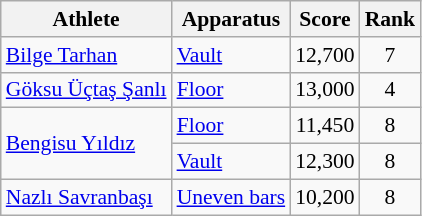<table class=wikitable style="font-size:90%; text-align:center">
<tr>
<th>Athlete</th>
<th>Apparatus</th>
<th>Score</th>
<th>Rank</th>
</tr>
<tr>
<td align=left><a href='#'>Bilge Tarhan</a></td>
<td align=left><a href='#'>Vault</a></td>
<td>12,700</td>
<td>7</td>
</tr>
<tr>
<td align=left><a href='#'>Göksu Üçtaş Şanlı</a></td>
<td align=left><a href='#'>Floor</a></td>
<td>13,000</td>
<td>4</td>
</tr>
<tr>
<td align=left rowspan=2><a href='#'>Bengisu Yıldız</a></td>
<td align=left><a href='#'>Floor</a></td>
<td>11,450</td>
<td>8</td>
</tr>
<tr>
<td align=left><a href='#'>Vault</a></td>
<td>12,300</td>
<td>8</td>
</tr>
<tr>
<td align=left><a href='#'>Nazlı Savranbaşı</a></td>
<td align=left><a href='#'>Uneven bars</a></td>
<td>10,200</td>
<td>8</td>
</tr>
</table>
